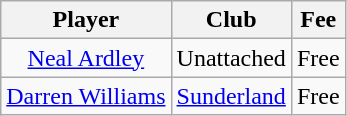<table class="wikitable" style="text-align: center">
<tr>
<th>Player</th>
<th>Club</th>
<th>Fee</th>
</tr>
<tr>
<td><a href='#'>Neal Ardley</a></td>
<td>Unattached</td>
<td>Free</td>
</tr>
<tr>
<td><a href='#'>Darren Williams</a></td>
<td><a href='#'>Sunderland</a></td>
<td>Free</td>
</tr>
</table>
